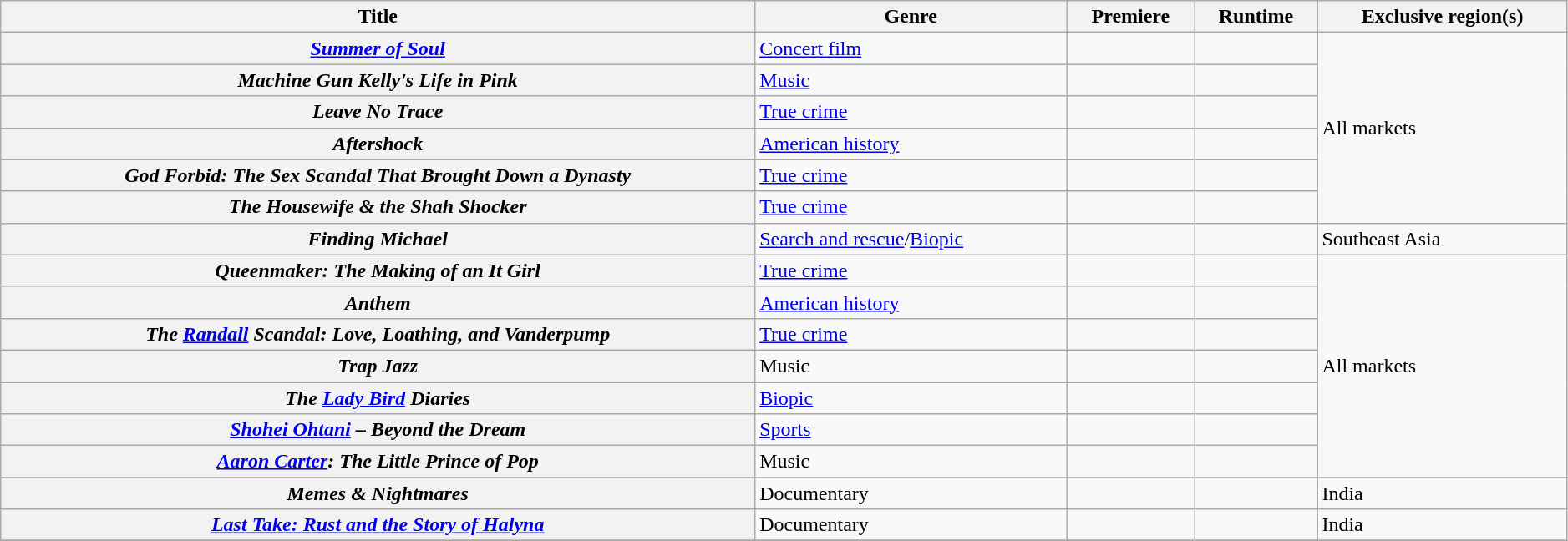<table class="wikitable plainrowheaders sortable" style="width:99%;">
<tr>
<th>Title</th>
<th>Genre</th>
<th>Premiere</th>
<th>Runtime</th>
<th>Exclusive region(s)</th>
</tr>
<tr>
<th scope="row"><em><a href='#'>Summer of Soul</a></em></th>
<td><a href='#'>Concert film</a></td>
<td></td>
<td></td>
<td rowspan="6">All markets</td>
</tr>
<tr>
<th scope="row"><em>Machine Gun Kelly's Life in Pink</em></th>
<td><a href='#'>Music</a></td>
<td></td>
<td></td>
</tr>
<tr>
<th scope="row"><em>Leave No Trace</em></th>
<td><a href='#'>True crime</a></td>
<td></td>
<td></td>
</tr>
<tr>
<th scope="row"><em>Aftershock</em></th>
<td><a href='#'>American history</a></td>
<td></td>
<td></td>
</tr>
<tr>
<th scope="row"><em>God Forbid: The Sex Scandal That Brought Down a Dynasty</em></th>
<td><a href='#'>True crime</a></td>
<td></td>
<td></td>
</tr>
<tr>
<th scope="row"><em>The Housewife & the Shah Shocker</em></th>
<td><a href='#'>True crime</a></td>
<td></td>
<td></td>
</tr>
<tr>
<th scope="row"><em>Finding Michael</em></th>
<td><a href='#'>Search and rescue</a>/<a href='#'>Biopic</a></td>
<td></td>
<td></td>
<td>Southeast Asia</td>
</tr>
<tr>
<th scope="row"><em>Queenmaker: The Making of an It Girl</em></th>
<td><a href='#'>True crime</a></td>
<td></td>
<td></td>
<td rowspan="7">All markets</td>
</tr>
<tr>
<th scope="row"><em>Anthem</em></th>
<td><a href='#'>American history</a></td>
<td></td>
<td></td>
</tr>
<tr>
<th scope="row"><em>The <a href='#'>Randall</a> Scandal: Love, Loathing, and Vanderpump</em></th>
<td><a href='#'>True crime</a></td>
<td></td>
<td></td>
</tr>
<tr>
<th scope="row"><em>Trap Jazz</em></th>
<td>Music</td>
<td></td>
<td></td>
</tr>
<tr>
<th scope="row"><em>The <a href='#'>Lady Bird</a> Diaries</em></th>
<td><a href='#'>Biopic</a></td>
<td></td>
<td></td>
</tr>
<tr>
<th scope="row"><em><a href='#'>Shohei Ohtani</a> – Beyond the Dream</em></th>
<td><a href='#'>Sports</a></td>
<td></td>
<td></td>
</tr>
<tr>
<th scope="row"><em><a href='#'>Aaron Carter</a>: The Little Prince of Pop</em></th>
<td>Music</td>
<td></td>
<td></td>
</tr>
<tr>
</tr>
<tr>
<th scope="row"><em>Memes & Nightmares</em></th>
<td>Documentary</td>
<td></td>
<td></td>
<td>India</td>
</tr>
<tr>
<th scope="row"><em><a href='#'>Last Take: Rust and the Story of Halyna</a></em></th>
<td>Documentary</td>
<td></td>
<td></td>
<td>India</td>
</tr>
<tr>
</tr>
</table>
